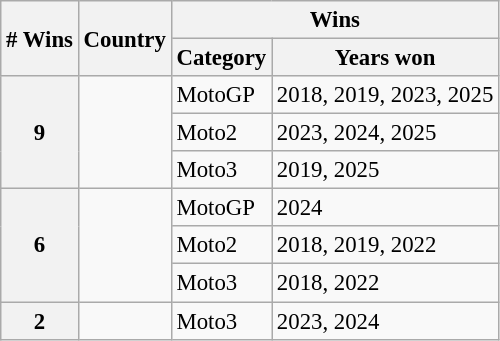<table class="wikitable" style="font-size: 95%;">
<tr>
<th rowspan=2># Wins</th>
<th rowspan=2>Country</th>
<th colspan=2>Wins</th>
</tr>
<tr>
<th>Category</th>
<th>Years won</th>
</tr>
<tr>
<th rowspan=3>9</th>
<td rowspan=3></td>
<td>MotoGP</td>
<td>2018, 2019, 2023, 2025</td>
</tr>
<tr>
<td>Moto2</td>
<td>2023, 2024, 2025</td>
</tr>
<tr>
<td>Moto3</td>
<td>2019, 2025</td>
</tr>
<tr>
<th rowspan=3>6</th>
<td rowspan=3></td>
<td>MotoGP</td>
<td>2024</td>
</tr>
<tr>
<td>Moto2</td>
<td>2018, 2019, 2022</td>
</tr>
<tr>
<td>Moto3</td>
<td>2018, 2022</td>
</tr>
<tr>
<th>2</th>
<td></td>
<td>Moto3</td>
<td>2023, 2024</td>
</tr>
</table>
